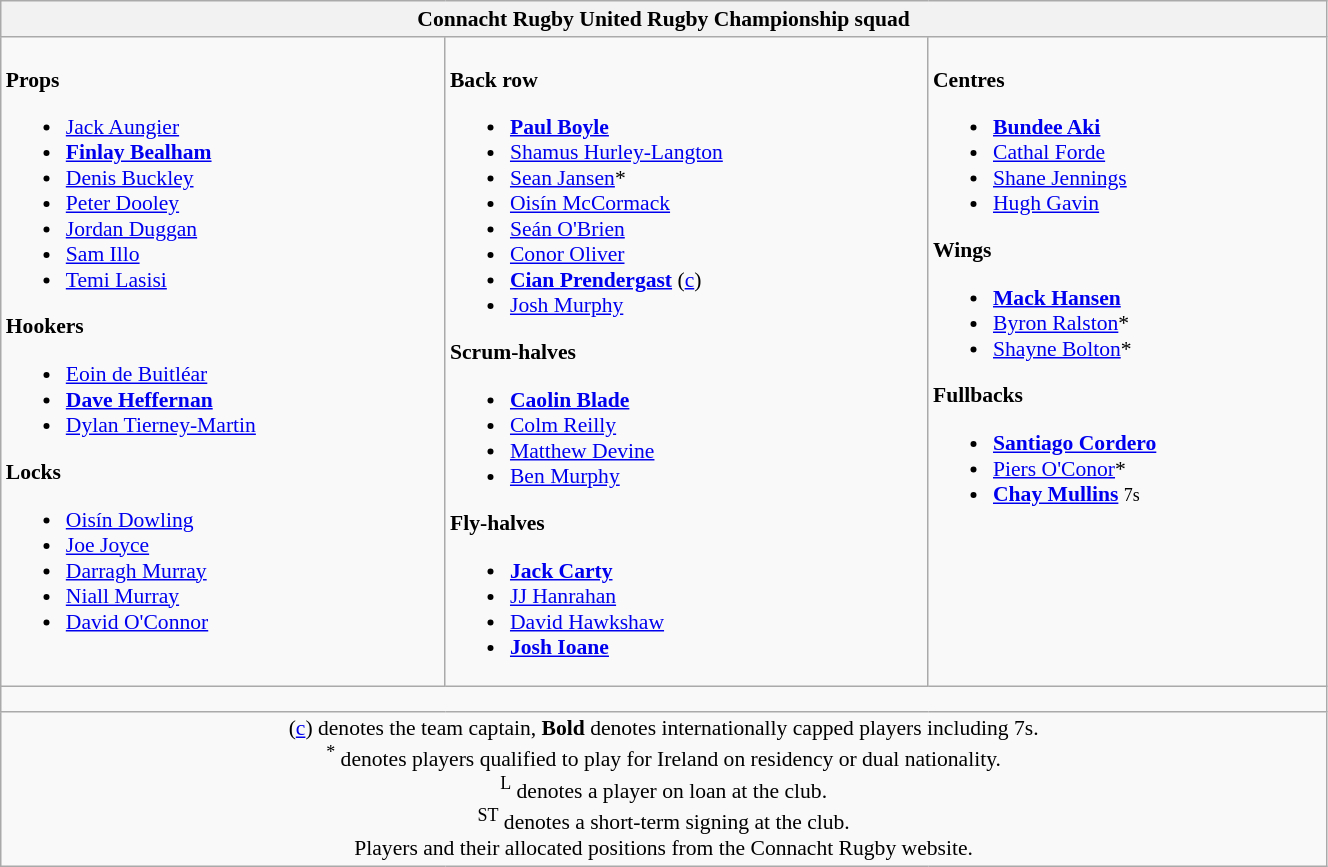<table class="wikitable" style="font-size:90%;width:70%">
<tr>
<th colspan="100%">Connacht Rugby United Rugby Championship squad</th>
</tr>
<tr valign="top">
<td><br><strong>Props</strong><ul><li> <a href='#'>Jack Aungier</a></li><li> <strong><a href='#'>Finlay Bealham</a></strong></li><li> <a href='#'>Denis Buckley</a></li><li> <a href='#'>Peter Dooley</a></li><li> <a href='#'>Jordan Duggan</a></li><li> <a href='#'>Sam Illo</a></li><li> <a href='#'>Temi Lasisi</a></li></ul><strong>Hookers</strong><ul><li> <a href='#'>Eoin de Buitléar</a></li><li> <strong><a href='#'>Dave Heffernan</a></strong></li><li> <a href='#'>Dylan Tierney-Martin</a></li></ul><strong>Locks</strong><ul><li> <a href='#'>Oisín Dowling</a></li><li> <a href='#'>Joe Joyce</a></li><li> <a href='#'>Darragh Murray</a></li><li> <a href='#'>Niall Murray</a></li><li> <a href='#'>David O'Connor</a></li></ul></td>
<td><br><strong>Back row</strong><ul><li> <strong><a href='#'>Paul Boyle</a></strong></li><li> <a href='#'>Shamus Hurley-Langton</a></li><li> <a href='#'>Sean Jansen</a>*</li><li> <a href='#'>Oisín McCormack</a></li><li> <a href='#'>Seán O'Brien</a></li><li> <a href='#'>Conor Oliver</a></li><li> <strong><a href='#'>Cian Prendergast</a></strong> (<a href='#'>c</a>)</li><li> <a href='#'>Josh Murphy</a></li></ul><strong>Scrum-halves</strong><ul><li> <strong><a href='#'>Caolin Blade</a></strong></li><li> <a href='#'>Colm Reilly</a></li><li> <a href='#'>Matthew Devine</a></li><li> <a href='#'>Ben Murphy</a></li></ul><strong>Fly-halves</strong><ul><li> <strong><a href='#'>Jack Carty</a></strong></li><li> <a href='#'>JJ Hanrahan</a></li><li> <a href='#'>David Hawkshaw</a></li><li> <strong><a href='#'>Josh Ioane</a></strong></li></ul></td>
<td><br><strong>Centres</strong><ul><li> <strong><a href='#'>Bundee Aki</a></strong></li><li> <a href='#'>Cathal Forde</a></li><li> <a href='#'>Shane Jennings</a></li><li> <a href='#'>Hugh Gavin</a></li></ul><strong>Wings</strong><ul><li> <strong><a href='#'>Mack Hansen</a></strong></li><li> <a href='#'>Byron Ralston</a>*</li><li> <a href='#'>Shayne Bolton</a>*</li></ul><strong>Fullbacks</strong><ul><li> <strong><a href='#'>Santiago Cordero</a></strong></li><li> <a href='#'>Piers O'Conor</a>*</li><li> <strong><a href='#'>Chay Mullins</a></strong> <small>7s</small></li></ul></td>
</tr>
<tr>
<td colspan="100%" style="height:10px"></td>
</tr>
<tr>
<td colspan="100%" style="text-align:center">(<a href='#'>c</a>) denotes the team captain, <strong>Bold</strong> denotes internationally capped players including 7s. <br> <sup>*</sup> denotes players qualified to play for Ireland on residency or dual nationality. <br> <sup>L</sup> denotes a player on loan at the club. <br> <sup>ST</sup> denotes a short-term signing at the club. <br> Players and their allocated positions from the Connacht Rugby website.</td>
</tr>
</table>
